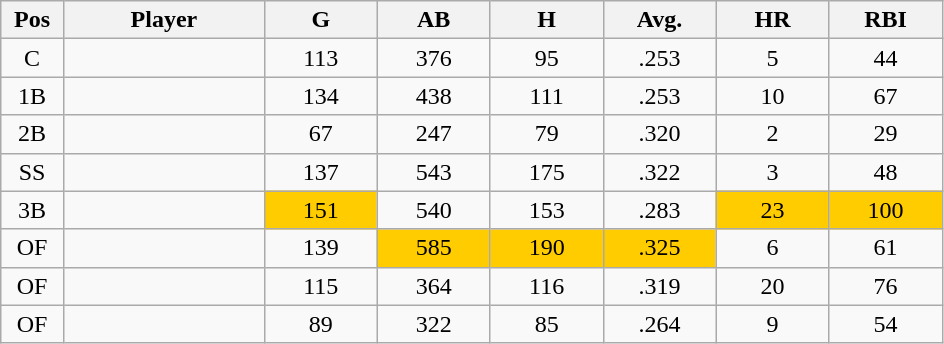<table class="wikitable sortable">
<tr>
<th bgcolor="#DDDDFF" width="5%">Pos</th>
<th bgcolor="#DDDDFF" width="16%">Player</th>
<th bgcolor="#DDDDFF" width="9%">G</th>
<th bgcolor="#DDDDFF" width="9%">AB</th>
<th bgcolor="#DDDDFF" width="9%">H</th>
<th bgcolor="#DDDDFF" width="9%">Avg.</th>
<th bgcolor="#DDDDFF" width="9%">HR</th>
<th bgcolor="#DDDDFF" width="9%">RBI</th>
</tr>
<tr align="center">
<td>C</td>
<td></td>
<td>113</td>
<td>376</td>
<td>95</td>
<td>.253</td>
<td>5</td>
<td>44</td>
</tr>
<tr align="center">
<td>1B</td>
<td></td>
<td>134</td>
<td>438</td>
<td>111</td>
<td>.253</td>
<td>10</td>
<td>67</td>
</tr>
<tr align="center">
<td>2B</td>
<td></td>
<td>67</td>
<td>247</td>
<td>79</td>
<td>.320</td>
<td>2</td>
<td>29</td>
</tr>
<tr align="center">
<td>SS</td>
<td></td>
<td>137</td>
<td>543</td>
<td>175</td>
<td>.322</td>
<td>3</td>
<td>48</td>
</tr>
<tr align="center">
<td>3B</td>
<td></td>
<td bgcolor=#ffcc00>151</td>
<td>540</td>
<td>153</td>
<td>.283</td>
<td bgcolor=#ffcc00>23</td>
<td bgcolor=#ffcc00>100</td>
</tr>
<tr align="center">
<td>OF</td>
<td></td>
<td>139</td>
<td bgcolor=#ffcc00>585</td>
<td bgcolor=#ffcc00>190</td>
<td bgcolor=#ffcc00>.325</td>
<td>6</td>
<td>61</td>
</tr>
<tr align="center">
<td>OF</td>
<td></td>
<td>115</td>
<td>364</td>
<td>116</td>
<td>.319</td>
<td>20</td>
<td>76</td>
</tr>
<tr align="center">
<td>OF</td>
<td></td>
<td>89</td>
<td>322</td>
<td>85</td>
<td>.264</td>
<td>9</td>
<td>54</td>
</tr>
</table>
